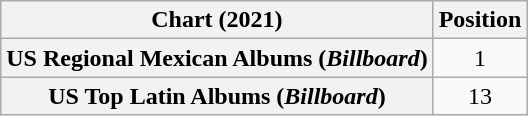<table class="wikitable sortable plainrowheaders" style="text-align:center">
<tr>
<th scope="col">Chart (2021)</th>
<th scope="col">Position</th>
</tr>
<tr>
<th scope="row">US Regional Mexican Albums (<em>Billboard</em>)</th>
<td>1</td>
</tr>
<tr>
<th scope="row">US Top Latin Albums (<em>Billboard</em>)</th>
<td>13</td>
</tr>
</table>
